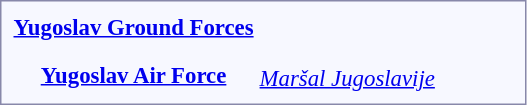<table style="border:1px solid #8888aa; background-color:#f7f8ff; padding:5px; font-size:95%; margin: 0px 12px 12px 0px;">
<tr style="text-align:center;">
<td rowspan=2><strong> <a href='#'>Yugoslav Ground Forces</a></strong></td>
<td colspan=1></td>
<td colspan=1></td>
<td colspan=2></td>
<td colspan=2></td>
<td colspan=2></td>
<td colspan=2></td>
<td colspan=2></td>
<td colspan=2></td>
<td colspan=2></td>
<td colspan=1></td>
<td colspan=1></td>
<td colspan=3></td>
<td colspan=3></td>
<td colspan=2 rowspan=2></td>
</tr>
<tr style="text-align:center;">
<td colspan=1></td>
<td colspan=1></td>
<td colspan=2></td>
<td colspan=2></td>
<td colspan=2></td>
<td colspan=2></td>
<td colspan=2></td>
<td colspan=2></td>
<td colspan=2></td>
<td colspan=1></td>
<td colspan=1></td>
<td colspan=3></td>
<td colspan=3></td>
</tr>
<tr style="text-align:center;">
<td rowspan=2><strong></strong></td>
<td colspan=1></td>
<td colspan=1 rowspan=2></td>
<td colspan=2></td>
<td colspan=2></td>
<td colspan=2></td>
<td colspan=2></td>
<td colspan=2></td>
<td colspan=2></td>
<td colspan=2></td>
<td colspan=1></td>
<td colspan=1></td>
<td colspan=3></td>
<td colspan=3></td>
</tr>
<tr style="text-align:center;">
<td colspan=1></td>
<td colspan=2></td>
<td colspan=2></td>
<td colspan=2></td>
<td colspan=2></td>
<td colspan=2></td>
<td colspan=2></td>
<td colspan=2></td>
<td colspan=1></td>
<td colspan=1></td>
<td colspan=3></td>
<td colspan=3></td>
</tr>
<tr style="text-align:center;">
<td rowspan=2><strong> <a href='#'>Yugoslav Air Force</a></strong></td>
<td colspan=1></td>
<td colspan=1 rowspan=2></td>
<td colspan=2></td>
<td colspan=2></td>
<td colspan=2></td>
<td colspan=2></td>
<td colspan=2></td>
<td colspan=2></td>
<td colspan=2></td>
<td colspan=1></td>
<td colspan=1></td>
<td colspan=3></td>
<td colspan=3></td>
<td colspan=12></td>
</tr>
<tr style="text-align:center;">
<td colspan=1><em><a href='#'>Maršal Jugoslavije</a></em></td>
<td colspan=2></td>
<td colspan=2></td>
<td colspan=2></td>
<td colspan=2></td>
<td colspan=2></td>
<td colspan=2></td>
<td colspan=2></td>
<td colspan=1></td>
<td colspan=1></td>
<td colspan=3></td>
<td colspan=3><br></td>
</tr>
</table>
